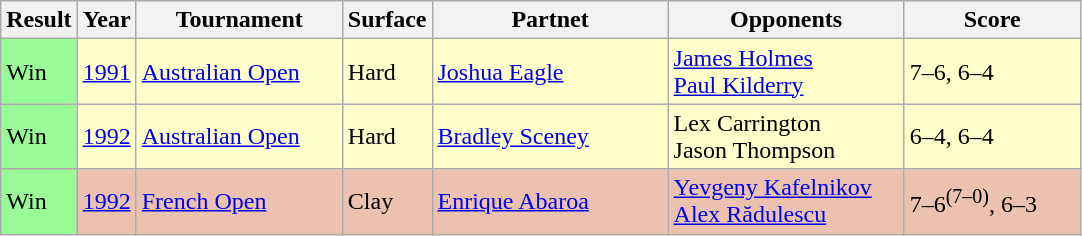<table class="sortable wikitable">
<tr>
<th style="width:40px;">Result</th>
<th style="width:30px;">Year</th>
<th style="width:130px;">Tournament</th>
<th style="width:50px;">Surface</th>
<th style="width:150px;">Partnet</th>
<th style="width:150px;">Opponents</th>
<th style="width:110px;" class="unsortable">Score</th>
</tr>
<tr style="background:#ffffcc;">
<td style="background:#98fb98;">Win</td>
<td><a href='#'>1991</a></td>
<td><a href='#'>Australian Open</a></td>
<td>Hard</td>
<td> <a href='#'>Joshua Eagle</a></td>
<td> <a href='#'>James Holmes</a> <br>  <a href='#'>Paul Kilderry</a></td>
<td>7–6, 6–4</td>
</tr>
<tr style="background:#ffffcc;">
<td style="background:#98fb98;">Win</td>
<td><a href='#'>1992</a></td>
<td><a href='#'>Australian Open</a></td>
<td>Hard</td>
<td> <a href='#'>Bradley Sceney</a></td>
<td> Lex Carrington <br>  Jason Thompson</td>
<td>6–4, 6–4</td>
</tr>
<tr style="background:#ebc2af;">
<td style="background:#98fb98;">Win</td>
<td><a href='#'>1992</a></td>
<td><a href='#'>French Open</a></td>
<td>Clay</td>
<td> <a href='#'>Enrique Abaroa</a></td>
<td> <a href='#'>Yevgeny Kafelnikov</a> <br>  <a href='#'>Alex Rădulescu</a></td>
<td>7–6<sup>(7–0)</sup>, 6–3</td>
</tr>
</table>
